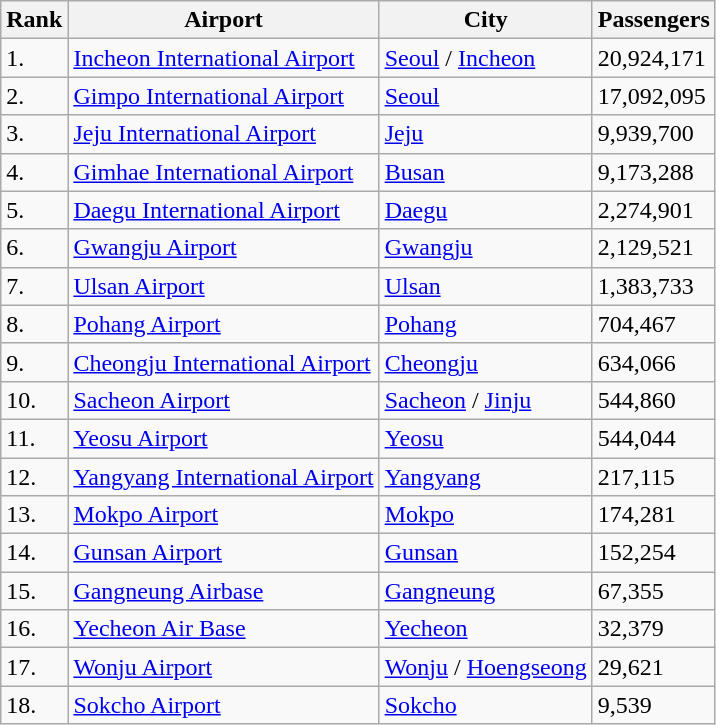<table class="wikitable">
<tr>
<th>Rank</th>
<th>Airport</th>
<th>City</th>
<th>Passengers</th>
</tr>
<tr>
<td>1.</td>
<td><a href='#'>Incheon International Airport</a></td>
<td><a href='#'>Seoul</a> / <a href='#'>Incheon</a></td>
<td>20,924,171</td>
</tr>
<tr>
<td>2.</td>
<td><a href='#'>Gimpo International Airport</a></td>
<td><a href='#'>Seoul</a></td>
<td>17,092,095</td>
</tr>
<tr>
<td>3.</td>
<td><a href='#'>Jeju International Airport</a></td>
<td><a href='#'>Jeju</a></td>
<td>9,939,700</td>
</tr>
<tr>
<td>4.</td>
<td><a href='#'>Gimhae International Airport</a></td>
<td><a href='#'>Busan</a></td>
<td>9,173,288</td>
</tr>
<tr>
<td>5.</td>
<td><a href='#'>Daegu International Airport</a></td>
<td><a href='#'>Daegu</a></td>
<td>2,274,901</td>
</tr>
<tr>
<td>6.</td>
<td><a href='#'>Gwangju Airport</a></td>
<td><a href='#'>Gwangju</a></td>
<td>2,129,521</td>
</tr>
<tr>
<td>7.</td>
<td><a href='#'>Ulsan Airport</a></td>
<td><a href='#'>Ulsan</a></td>
<td>1,383,733</td>
</tr>
<tr>
<td>8.</td>
<td><a href='#'>Pohang Airport</a></td>
<td><a href='#'>Pohang</a></td>
<td>704,467</td>
</tr>
<tr>
<td>9.</td>
<td><a href='#'>Cheongju International Airport</a></td>
<td><a href='#'>Cheongju</a></td>
<td>634,066</td>
</tr>
<tr>
<td>10.</td>
<td><a href='#'>Sacheon Airport</a></td>
<td><a href='#'>Sacheon</a> / <a href='#'>Jinju</a></td>
<td>544,860</td>
</tr>
<tr>
<td>11.</td>
<td><a href='#'>Yeosu Airport</a></td>
<td><a href='#'>Yeosu</a></td>
<td>544,044</td>
</tr>
<tr>
<td>12.</td>
<td><a href='#'>Yangyang International Airport</a></td>
<td><a href='#'>Yangyang</a></td>
<td>217,115</td>
</tr>
<tr>
<td>13.</td>
<td><a href='#'>Mokpo Airport</a></td>
<td><a href='#'>Mokpo</a></td>
<td>174,281</td>
</tr>
<tr>
<td>14.</td>
<td><a href='#'>Gunsan Airport</a></td>
<td><a href='#'>Gunsan</a></td>
<td>152,254</td>
</tr>
<tr>
<td>15.</td>
<td><a href='#'>Gangneung Airbase</a></td>
<td><a href='#'>Gangneung</a></td>
<td>67,355</td>
</tr>
<tr>
<td>16.</td>
<td><a href='#'>Yecheon Air Base</a></td>
<td><a href='#'>Yecheon</a></td>
<td>32,379</td>
</tr>
<tr>
<td>17.</td>
<td><a href='#'>Wonju Airport</a></td>
<td><a href='#'>Wonju</a> / <a href='#'>Hoengseong</a></td>
<td>29,621</td>
</tr>
<tr>
<td>18.</td>
<td><a href='#'>Sokcho Airport</a></td>
<td><a href='#'>Sokcho</a></td>
<td>9,539</td>
</tr>
</table>
